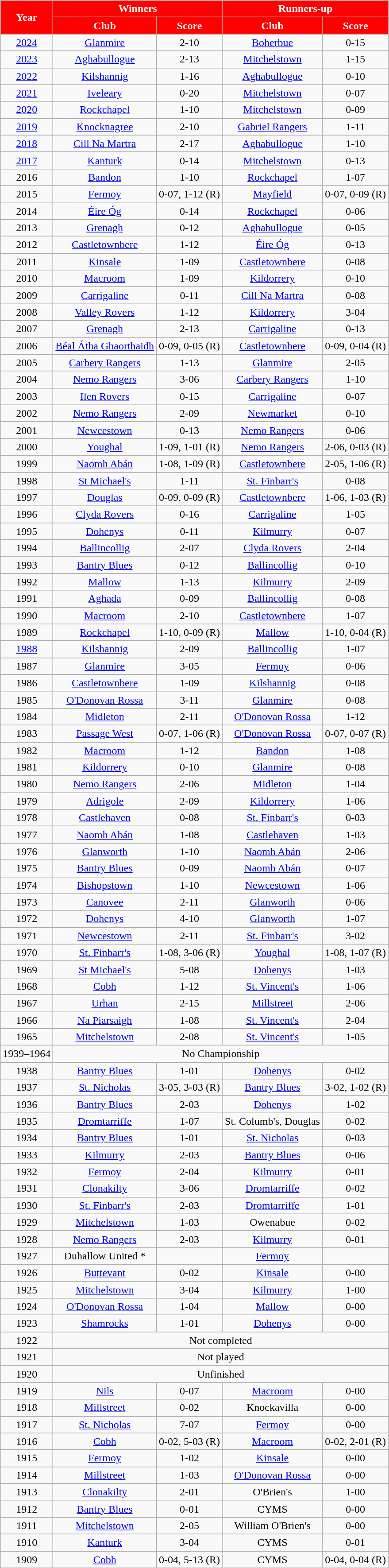<table class="wikitable sortable" style="text-align:center;">
<tr>
<th rowspan="2" style="background:red;color:white">Year</th>
<th colspan="2" style="background:red;color:white">Winners</th>
<th colspan="2" style="background:red;color:white">Runners-up</th>
</tr>
<tr>
<th style="background:red;color:white">Club</th>
<th style="background:red;color:white">Score</th>
<th style="background:red;color:white">Club</th>
<th style="background:red;color:white">Score</th>
</tr>
<tr>
<td><a href='#'>2024</a></td>
<td><a href='#'>Glanmire</a></td>
<td>2-10</td>
<td><a href='#'>Boherbue</a></td>
<td>0-15</td>
</tr>
<tr>
<td><a href='#'>2023</a></td>
<td><a href='#'>Aghabullogue</a></td>
<td>2-13</td>
<td><a href='#'>Mitchelstown</a></td>
<td>1-15</td>
</tr>
<tr>
<td><a href='#'>2022</a></td>
<td><a href='#'>Kilshannig</a></td>
<td>1-16</td>
<td><a href='#'>Aghabullogue</a></td>
<td>0-10</td>
</tr>
<tr>
<td><a href='#'>2021</a></td>
<td><a href='#'>Iveleary</a></td>
<td>0-20</td>
<td><a href='#'>Mitchelstown</a></td>
<td>0-07</td>
</tr>
<tr>
<td><a href='#'>2020</a></td>
<td><a href='#'>Rockchapel</a></td>
<td>1-10</td>
<td><a href='#'>Mitchelstown</a></td>
<td>0-09</td>
</tr>
<tr>
<td><a href='#'>2019</a></td>
<td><a href='#'>Knocknagree</a></td>
<td>2-10</td>
<td><a href='#'>Gabriel Rangers</a></td>
<td>1-11</td>
</tr>
<tr>
<td><a href='#'>2018</a></td>
<td><a href='#'>Cill Na Martra</a></td>
<td>2-17</td>
<td><a href='#'>Aghabullogue</a></td>
<td>1-10</td>
</tr>
<tr>
<td><a href='#'>2017</a></td>
<td><a href='#'>Kanturk</a></td>
<td>0-14</td>
<td><a href='#'>Mitchelstown</a></td>
<td>0-13</td>
</tr>
<tr>
<td>2016</td>
<td><a href='#'>Bandon</a></td>
<td>1-10</td>
<td><a href='#'>Rockchapel</a></td>
<td>1-07</td>
</tr>
<tr>
<td>2015</td>
<td><a href='#'>Fermoy</a></td>
<td>0-07, 1-12 (R)</td>
<td><a href='#'>Mayfield</a></td>
<td>0-07, 0-09 (R)</td>
</tr>
<tr>
<td>2014</td>
<td><a href='#'>Éire Óg</a></td>
<td>0-14</td>
<td><a href='#'>Rockchapel</a></td>
<td>0-06</td>
</tr>
<tr>
<td>2013</td>
<td><a href='#'>Grenagh</a></td>
<td>0-12</td>
<td><a href='#'>Aghabullogue</a></td>
<td>0-05</td>
</tr>
<tr>
<td>2012</td>
<td><a href='#'>Castletownbere</a></td>
<td>1-12</td>
<td><a href='#'>Éire Óg</a></td>
<td>0-13</td>
</tr>
<tr>
<td>2011</td>
<td><a href='#'>Kinsale</a></td>
<td>1-09</td>
<td><a href='#'>Castletownbere</a></td>
<td>0-08</td>
</tr>
<tr>
<td>2010</td>
<td><a href='#'>Macroom</a></td>
<td>1-09</td>
<td><a href='#'>Kildorrery</a></td>
<td>0-10</td>
</tr>
<tr>
<td>2009</td>
<td><a href='#'>Carrigaline</a></td>
<td>0-11</td>
<td><a href='#'>Cill Na Martra</a></td>
<td>0-08</td>
</tr>
<tr>
<td>2008</td>
<td><a href='#'>Valley Rovers</a></td>
<td>1-12</td>
<td><a href='#'>Kildorrery</a></td>
<td>3-04</td>
</tr>
<tr>
<td>2007</td>
<td><a href='#'>Grenagh</a></td>
<td>2-13</td>
<td><a href='#'>Carrigaline</a></td>
<td>0-13</td>
</tr>
<tr>
<td>2006</td>
<td><a href='#'>Béal Átha Ghaorthaidh</a></td>
<td>0-09, 0-05 (R)</td>
<td><a href='#'>Castletownbere</a></td>
<td>0-09, 0-04 (R)</td>
</tr>
<tr>
<td>2005</td>
<td><a href='#'>Carbery Rangers</a></td>
<td>1-13</td>
<td><a href='#'>Glanmire</a></td>
<td>2-05</td>
</tr>
<tr>
<td>2004</td>
<td><a href='#'>Nemo Rangers</a></td>
<td>3-06</td>
<td><a href='#'>Carbery Rangers</a></td>
<td>1-10</td>
</tr>
<tr>
<td>2003</td>
<td><a href='#'>Ilen Rovers</a></td>
<td>0-15</td>
<td><a href='#'>Carrigaline</a></td>
<td>0-07</td>
</tr>
<tr>
<td>2002</td>
<td><a href='#'>Nemo Rangers</a></td>
<td>2-09</td>
<td><a href='#'>Newmarket</a></td>
<td>0-10</td>
</tr>
<tr>
<td>2001</td>
<td><a href='#'>Newcestown</a></td>
<td>0-13</td>
<td><a href='#'>Nemo Rangers</a></td>
<td>0-06</td>
</tr>
<tr>
<td>2000</td>
<td><a href='#'>Youghal</a></td>
<td>1-09, 1-01 (R)</td>
<td><a href='#'>Nemo Rangers</a></td>
<td>2-06, 0-03 (R)</td>
</tr>
<tr>
<td>1999</td>
<td><a href='#'>Naomh Abán</a></td>
<td>1-08, 1-09 (R)</td>
<td><a href='#'>Castletownbere</a></td>
<td>2-05, 1-06 (R)</td>
</tr>
<tr>
<td>1998</td>
<td><a href='#'>St Michael's</a></td>
<td>1-11</td>
<td><a href='#'>St. Finbarr's</a></td>
<td>0-08</td>
</tr>
<tr>
<td>1997</td>
<td><a href='#'>Douglas</a></td>
<td>0-09, 0-09 (R)</td>
<td><a href='#'>Castletownbere</a></td>
<td>1-06, 1-03 (R)</td>
</tr>
<tr>
<td>1996</td>
<td><a href='#'>Clyda Rovers</a></td>
<td>0-16</td>
<td><a href='#'>Carrigaline</a></td>
<td>1-05</td>
</tr>
<tr>
<td>1995</td>
<td><a href='#'>Dohenys</a></td>
<td>0-11</td>
<td><a href='#'>Kilmurry</a></td>
<td>0-07</td>
</tr>
<tr>
<td>1994</td>
<td><a href='#'>Ballincollig</a></td>
<td>2-07</td>
<td><a href='#'>Clyda Rovers</a></td>
<td>2-04</td>
</tr>
<tr>
<td>1993</td>
<td><a href='#'>Bantry Blues</a></td>
<td>0-12</td>
<td><a href='#'>Ballincollig</a></td>
<td>0-10</td>
</tr>
<tr>
<td>1992</td>
<td><a href='#'>Mallow</a></td>
<td>1-13</td>
<td><a href='#'>Kilmurry</a></td>
<td>2-09</td>
</tr>
<tr>
<td>1991</td>
<td><a href='#'>Aghada</a></td>
<td>0-09</td>
<td><a href='#'>Ballincollig</a></td>
<td>0-08</td>
</tr>
<tr>
<td>1990</td>
<td><a href='#'>Macroom</a></td>
<td>2-10</td>
<td><a href='#'>Castletownbere</a></td>
<td>1-07</td>
</tr>
<tr>
<td>1989</td>
<td><a href='#'>Rockchapel</a></td>
<td>1-10, 0-09 (R)</td>
<td><a href='#'>Mallow</a></td>
<td>1-10, 0-04 (R)</td>
</tr>
<tr>
<td><a href='#'>1988</a></td>
<td><a href='#'>Kilshannig</a></td>
<td>2-09</td>
<td><a href='#'>Ballincollig</a></td>
<td>1-07</td>
</tr>
<tr>
<td>1987</td>
<td><a href='#'>Glanmire</a></td>
<td>3-05</td>
<td><a href='#'>Fermoy</a></td>
<td>0-06</td>
</tr>
<tr>
<td>1986</td>
<td><a href='#'>Castletownbere</a></td>
<td>1-09</td>
<td><a href='#'>Kilshannig</a></td>
<td>0-08</td>
</tr>
<tr>
<td>1985</td>
<td><a href='#'>O'Donovan Rossa</a></td>
<td>3-11</td>
<td><a href='#'>Glanmire</a></td>
<td>0-08</td>
</tr>
<tr>
<td>1984</td>
<td><a href='#'>Midleton</a></td>
<td>2-11</td>
<td><a href='#'>O'Donovan Rossa</a></td>
<td>1-12</td>
</tr>
<tr>
<td>1983</td>
<td><a href='#'>Passage West</a></td>
<td>0-07, 1-06 (R)</td>
<td><a href='#'>O'Donovan Rossa</a></td>
<td>0-07, 0-07 (R)</td>
</tr>
<tr>
<td>1982</td>
<td><a href='#'>Macroom</a></td>
<td>1-12</td>
<td><a href='#'>Bandon</a></td>
<td>1-08</td>
</tr>
<tr>
<td>1981</td>
<td><a href='#'>Kildorrery</a></td>
<td>0-10</td>
<td><a href='#'>Glanmire</a></td>
<td>0-08</td>
</tr>
<tr>
<td>1980</td>
<td><a href='#'>Nemo Rangers</a></td>
<td>2-06</td>
<td><a href='#'>Midleton</a></td>
<td>1-04</td>
</tr>
<tr>
<td>1979</td>
<td><a href='#'>Adrigole</a></td>
<td>2-09</td>
<td><a href='#'>Kildorrery</a></td>
<td>1-06</td>
</tr>
<tr>
<td>1978</td>
<td><a href='#'>Castlehaven</a></td>
<td>0-08</td>
<td><a href='#'>St. Finbarr's</a></td>
<td>0-03</td>
</tr>
<tr>
<td>1977</td>
<td><a href='#'>Naomh Abán</a></td>
<td>1-08</td>
<td><a href='#'>Castlehaven</a></td>
<td>1-03</td>
</tr>
<tr>
<td>1976</td>
<td><a href='#'>Glanworth</a></td>
<td>1-10</td>
<td><a href='#'>Naomh Abán</a></td>
<td>2-06</td>
</tr>
<tr>
<td>1975</td>
<td><a href='#'>Bantry Blues</a></td>
<td>0-09</td>
<td><a href='#'>Naomh Abán</a></td>
<td>0-07</td>
</tr>
<tr>
<td>1974</td>
<td><a href='#'>Bishopstown</a></td>
<td>1-10</td>
<td><a href='#'>Newcestown</a></td>
<td>1-06</td>
</tr>
<tr>
<td>1973</td>
<td><a href='#'>Canovee</a></td>
<td>2-11</td>
<td><a href='#'>Glanworth</a></td>
<td>0-06</td>
</tr>
<tr>
<td>1972</td>
<td><a href='#'>Dohenys</a></td>
<td>4-10</td>
<td><a href='#'>Glanworth</a></td>
<td>1-07</td>
</tr>
<tr>
<td>1971</td>
<td><a href='#'>Newcestown</a></td>
<td>2-11</td>
<td><a href='#'>St. Finbarr's</a></td>
<td>3-02</td>
</tr>
<tr>
<td>1970</td>
<td><a href='#'>St. Finbarr's</a></td>
<td>1-08, 3-06 (R)</td>
<td><a href='#'>Youghal</a></td>
<td>1-08, 1-07 (R)</td>
</tr>
<tr>
<td>1969</td>
<td><a href='#'>St Michael's</a></td>
<td>5-08</td>
<td><a href='#'>Dohenys</a></td>
<td>1-03</td>
</tr>
<tr>
<td>1968</td>
<td><a href='#'>Cobh</a></td>
<td>1-12</td>
<td><a href='#'>St. Vincent's</a></td>
<td>1-06</td>
</tr>
<tr>
<td>1967</td>
<td><a href='#'>Urhan</a></td>
<td>2-15</td>
<td><a href='#'>Millstreet</a></td>
<td>2-06</td>
</tr>
<tr>
<td>1966</td>
<td><a href='#'>Na Piarsaigh</a></td>
<td>1-08</td>
<td><a href='#'>St. Vincent's</a></td>
<td>2-04</td>
</tr>
<tr>
<td>1965</td>
<td><a href='#'>Mitchelstown</a></td>
<td>2-08</td>
<td><a href='#'>St. Vincent's</a></td>
<td>1-05</td>
</tr>
<tr>
<td>1939–1964</td>
<td colspan="4">No Championship</td>
</tr>
<tr>
<td>1938</td>
<td><a href='#'>Bantry Blues</a></td>
<td>1-01</td>
<td><a href='#'>Dohenys</a></td>
<td>0-02</td>
</tr>
<tr>
<td>1937</td>
<td><a href='#'>St. Nicholas</a></td>
<td>3-05, 3-03 (R)</td>
<td><a href='#'>Bantry Blues</a></td>
<td>3-02, 1-02 (R)</td>
</tr>
<tr>
<td>1936</td>
<td><a href='#'>Bantry Blues</a></td>
<td>2-03</td>
<td><a href='#'>Dohenys</a></td>
<td>1-02</td>
</tr>
<tr>
<td>1935</td>
<td><a href='#'>Dromtarriffe</a></td>
<td>1-07</td>
<td>St. Columb's, Douglas</td>
<td>0-02</td>
</tr>
<tr>
<td>1934</td>
<td><a href='#'>Bantry Blues</a></td>
<td>1-01</td>
<td><a href='#'>St. Nicholas</a></td>
<td>0-03</td>
</tr>
<tr>
<td>1933</td>
<td><a href='#'>Kilmurry</a></td>
<td>2-03</td>
<td><a href='#'>Bantry Blues</a></td>
<td>0-06</td>
</tr>
<tr>
<td>1932</td>
<td><a href='#'>Fermoy</a></td>
<td>2-04</td>
<td><a href='#'>Kilmurry</a></td>
<td>0-01</td>
</tr>
<tr>
<td>1931</td>
<td><a href='#'>Clonakilty</a></td>
<td>3-06</td>
<td><a href='#'>Dromtarriffe</a></td>
<td>0-02</td>
</tr>
<tr>
<td>1930</td>
<td><a href='#'>St. Finbarr's</a></td>
<td>2-03</td>
<td><a href='#'>Dromtarriffe</a></td>
<td>1-01</td>
</tr>
<tr>
<td>1929</td>
<td><a href='#'>Mitchelstown</a></td>
<td>1-03</td>
<td>Owenabue</td>
<td>0-02</td>
</tr>
<tr>
<td>1928</td>
<td><a href='#'>Nemo Rangers</a></td>
<td>2-03</td>
<td><a href='#'>Kilmurry</a></td>
<td>0-01</td>
</tr>
<tr>
<td>1927</td>
<td>Duhallow United *</td>
<td></td>
<td><a href='#'>Fermoy</a></td>
<td></td>
</tr>
<tr>
<td>1926</td>
<td><a href='#'>Buttevant</a></td>
<td>0-02</td>
<td><a href='#'>Kinsale</a></td>
<td>0-00</td>
</tr>
<tr>
<td>1925</td>
<td><a href='#'>Mitchelstown</a></td>
<td>3-04</td>
<td><a href='#'>Kilmurry</a></td>
<td>1-00</td>
</tr>
<tr>
<td>1924</td>
<td><a href='#'>O'Donovan Rossa</a></td>
<td>1-04</td>
<td><a href='#'>Mallow</a></td>
<td>0-00</td>
</tr>
<tr>
<td>1923</td>
<td><a href='#'>Shamrocks</a></td>
<td>1-01</td>
<td><a href='#'>Dohenys</a></td>
<td>0-00</td>
</tr>
<tr>
<td>1922</td>
<td colspan="4">Not completed</td>
</tr>
<tr>
<td>1921</td>
<td colspan="4">Not played</td>
</tr>
<tr>
<td>1920</td>
<td colspan="4">Unfinished</td>
</tr>
<tr>
<td>1919</td>
<td><a href='#'>Nils</a></td>
<td>0-07</td>
<td><a href='#'>Macroom</a></td>
<td>0-00</td>
</tr>
<tr>
<td>1918</td>
<td><a href='#'>Millstreet</a></td>
<td>0-02</td>
<td>Knockavilla</td>
<td>0-00</td>
</tr>
<tr>
<td>1917</td>
<td><a href='#'>St. Nicholas</a></td>
<td>7-07</td>
<td><a href='#'>Fermoy</a></td>
<td>0-00</td>
</tr>
<tr>
<td>1916</td>
<td><a href='#'>Cobh</a></td>
<td>0-02, 5-03 (R)</td>
<td><a href='#'>Macroom</a></td>
<td>0-02, 2-01 (R)</td>
</tr>
<tr>
<td>1915</td>
<td><a href='#'>Fermoy</a></td>
<td>1-02</td>
<td><a href='#'>Kinsale</a></td>
<td>0-00</td>
</tr>
<tr>
<td>1914</td>
<td><a href='#'>Millstreet</a></td>
<td>1-03</td>
<td><a href='#'>O'Donovan Rossa</a></td>
<td>0-00</td>
</tr>
<tr>
<td>1913</td>
<td><a href='#'>Clonakilty</a></td>
<td>2-01</td>
<td>O'Brien's</td>
<td>1-00</td>
</tr>
<tr>
<td>1912</td>
<td><a href='#'>Bantry Blues</a></td>
<td>0-01</td>
<td>CYMS</td>
<td>0-00</td>
</tr>
<tr>
<td>1911</td>
<td><a href='#'>Mitchelstown</a></td>
<td>2-05</td>
<td>William O'Brien's</td>
<td>0-00</td>
</tr>
<tr>
<td>1910</td>
<td><a href='#'>Kanturk</a></td>
<td>3-04</td>
<td>CYMS</td>
<td>0-01</td>
</tr>
<tr>
<td>1909</td>
<td><a href='#'>Cobh</a></td>
<td>0-04, 5-13 (R)</td>
<td>CYMS</td>
<td>0-04, 0-04 (R)</td>
</tr>
</table>
